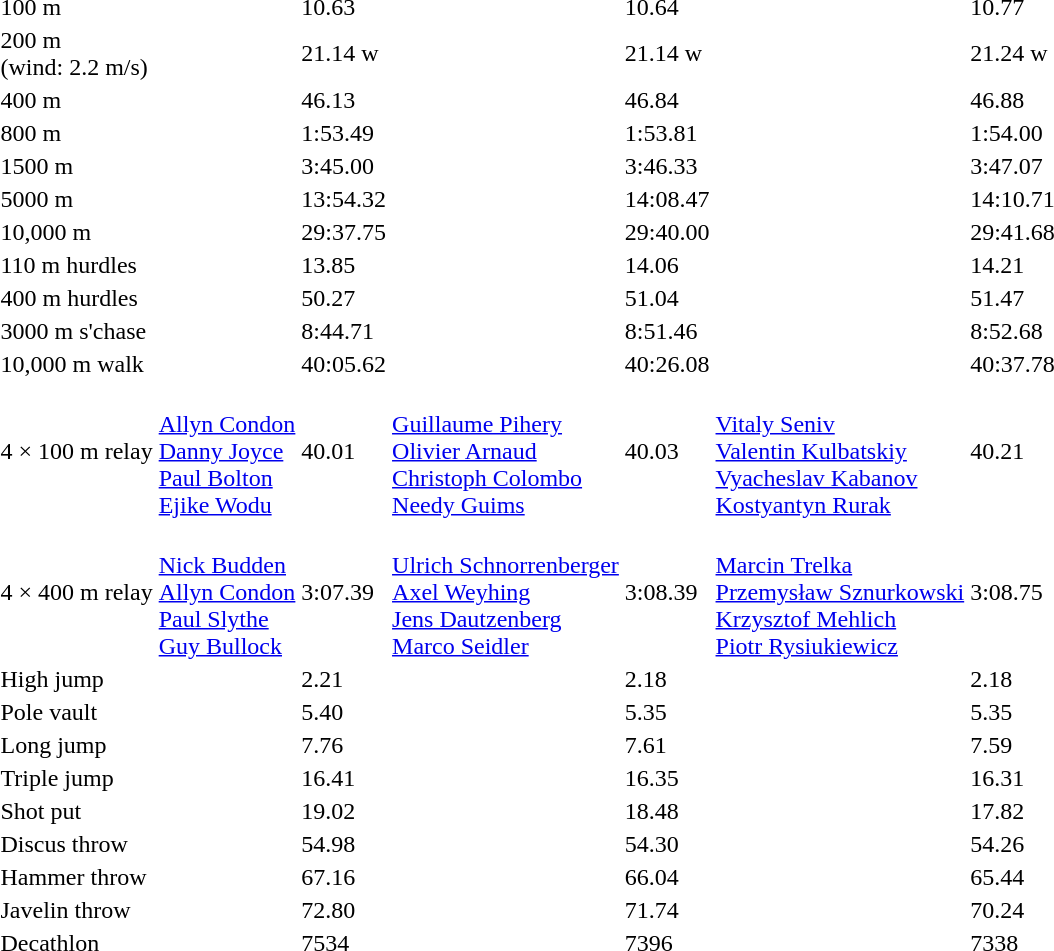<table>
<tr>
<td>100 m</td>
<td></td>
<td>10.63</td>
<td></td>
<td>10.64</td>
<td></td>
<td>10.77</td>
</tr>
<tr>
<td>200 m<br>(wind: 2.2 m/s)</td>
<td></td>
<td>21.14 w</td>
<td></td>
<td>21.14 w</td>
<td></td>
<td>21.24 w</td>
</tr>
<tr>
<td>400 m</td>
<td></td>
<td>46.13</td>
<td></td>
<td>46.84</td>
<td></td>
<td>46.88</td>
</tr>
<tr>
<td>800 m</td>
<td></td>
<td>1:53.49</td>
<td></td>
<td>1:53.81</td>
<td></td>
<td>1:54.00</td>
</tr>
<tr>
<td>1500 m</td>
<td></td>
<td>3:45.00</td>
<td></td>
<td>3:46.33</td>
<td></td>
<td>3:47.07</td>
</tr>
<tr>
<td>5000 m</td>
<td></td>
<td>13:54.32</td>
<td></td>
<td>14:08.47</td>
<td></td>
<td>14:10.71</td>
</tr>
<tr>
<td>10,000 m</td>
<td></td>
<td>29:37.75</td>
<td></td>
<td>29:40.00</td>
<td></td>
<td>29:41.68</td>
</tr>
<tr>
<td>110 m hurdles</td>
<td></td>
<td>13.85</td>
<td></td>
<td>14.06</td>
<td></td>
<td>14.21</td>
</tr>
<tr>
<td>400 m hurdles</td>
<td></td>
<td>50.27</td>
<td></td>
<td>51.04</td>
<td></td>
<td>51.47</td>
</tr>
<tr>
<td>3000 m s'chase</td>
<td></td>
<td>8:44.71</td>
<td></td>
<td>8:51.46</td>
<td></td>
<td>8:52.68</td>
</tr>
<tr>
<td>10,000 m walk</td>
<td></td>
<td>40:05.62</td>
<td></td>
<td>40:26.08</td>
<td></td>
<td>40:37.78</td>
</tr>
<tr>
<td>4 × 100 m relay</td>
<td><br><a href='#'>Allyn Condon</a><br><a href='#'>Danny Joyce</a><br><a href='#'>Paul Bolton</a><br><a href='#'>Ejike Wodu</a></td>
<td>40.01</td>
<td><br><a href='#'>Guillaume Pihery</a><br><a href='#'>Olivier Arnaud</a><br><a href='#'>Christoph Colombo</a><br><a href='#'>Needy Guims</a></td>
<td>40.03</td>
<td><br><a href='#'>Vitaly Seniv</a><br><a href='#'>Valentin Kulbatskiy</a><br><a href='#'>Vyacheslav Kabanov</a><br><a href='#'>Kostyantyn Rurak</a></td>
<td>40.21</td>
</tr>
<tr>
<td>4 × 400 m relay</td>
<td><br><a href='#'>Nick Budden</a><br><a href='#'>Allyn Condon</a><br><a href='#'>Paul Slythe</a><br><a href='#'>Guy Bullock</a></td>
<td>3:07.39</td>
<td><br><a href='#'>Ulrich Schnorrenberger</a><br><a href='#'>Axel Weyhing</a><br><a href='#'>Jens Dautzenberg</a><br><a href='#'>Marco Seidler</a></td>
<td>3:08.39</td>
<td><br><a href='#'>Marcin Trelka</a><br><a href='#'>Przemysław Sznurkowski</a><br><a href='#'>Krzysztof Mehlich</a><br><a href='#'>Piotr Rysiukiewicz</a></td>
<td>3:08.75</td>
</tr>
<tr>
<td>High jump</td>
<td></td>
<td>2.21</td>
<td></td>
<td>2.18</td>
<td></td>
<td>2.18</td>
</tr>
<tr>
<td>Pole vault</td>
<td></td>
<td>5.40</td>
<td></td>
<td>5.35</td>
<td></td>
<td>5.35</td>
</tr>
<tr>
<td>Long jump</td>
<td></td>
<td>7.76</td>
<td></td>
<td>7.61</td>
<td></td>
<td>7.59</td>
</tr>
<tr>
<td>Triple jump</td>
<td></td>
<td>16.41</td>
<td></td>
<td>16.35</td>
<td></td>
<td>16.31</td>
</tr>
<tr>
<td>Shot put</td>
<td></td>
<td>19.02</td>
<td></td>
<td>18.48</td>
<td></td>
<td>17.82</td>
</tr>
<tr>
<td>Discus throw</td>
<td></td>
<td>54.98</td>
<td></td>
<td>54.30</td>
<td></td>
<td>54.26</td>
</tr>
<tr>
<td>Hammer throw</td>
<td></td>
<td>67.16</td>
<td></td>
<td>66.04</td>
<td></td>
<td>65.44</td>
</tr>
<tr>
<td>Javelin throw</td>
<td></td>
<td>72.80</td>
<td></td>
<td>71.74</td>
<td></td>
<td>70.24</td>
</tr>
<tr>
<td>Decathlon</td>
<td></td>
<td>7534</td>
<td></td>
<td>7396</td>
<td></td>
<td>7338</td>
</tr>
</table>
